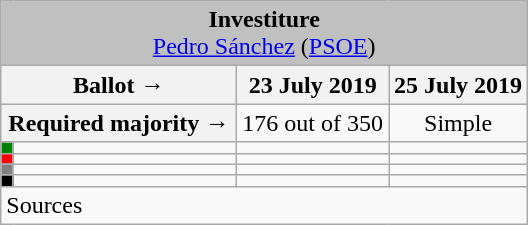<table class="wikitable" style="text-align:center;">
<tr>
<td colspan="4" align="center" bgcolor="#C0C0C0"><strong>Investiture</strong><br><a href='#'>Pedro Sánchez</a> (<a href='#'>PSOE</a>)</td>
</tr>
<tr>
<th colspan="2" style="width:150px;">Ballot →</th>
<th>23 July 2019</th>
<th>25 July 2019</th>
</tr>
<tr>
<th colspan="2">Required majority →</th>
<td>176 out of 350 </td>
<td>Simple </td>
</tr>
<tr>
<th style="width:1px; background:green;"></th>
<td style="text-align:left;"></td>
<td></td>
<td></td>
</tr>
<tr>
<th style="color:inherit;background:red;"></th>
<td style="text-align:left;"></td>
<td></td>
<td></td>
</tr>
<tr>
<th style="color:inherit;background:gray;"></th>
<td style="text-align:left;"></td>
<td></td>
<td></td>
</tr>
<tr>
<th style="color:inherit;background:black;"></th>
<td style="text-align:left;"></td>
<td></td>
<td></td>
</tr>
<tr>
<td style="text-align:left;" colspan="4">Sources</td>
</tr>
</table>
